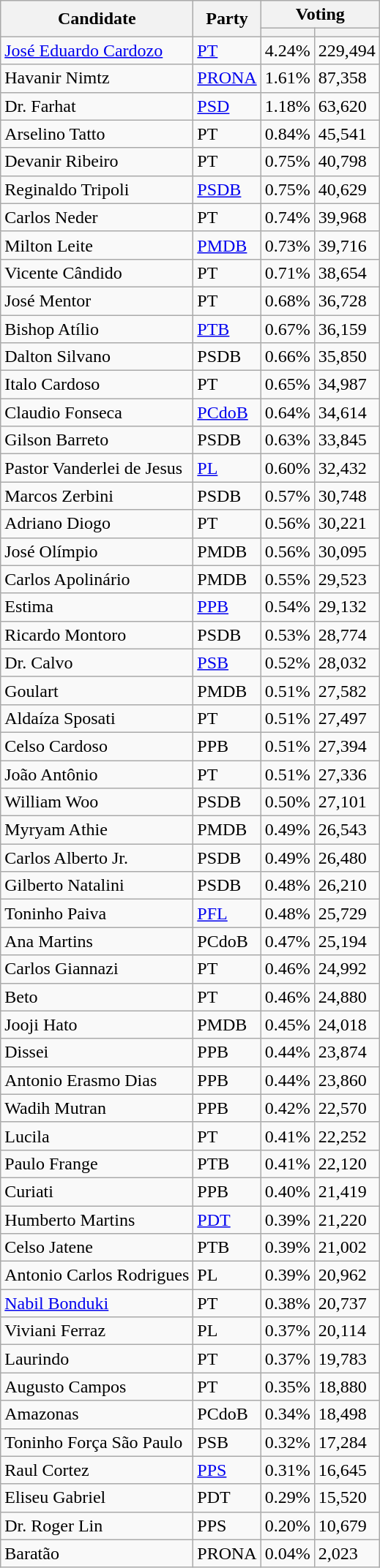<table class="wikitable sortable">
<tr>
<th rowspan="2">Candidate</th>
<th rowspan="2">Party</th>
<th colspan="2">Voting</th>
</tr>
<tr>
<th></th>
<th></th>
</tr>
<tr>
<td><a href='#'>José Eduardo Cardozo</a></td>
<td><a href='#'>PT</a></td>
<td>4.24%</td>
<td>229,494</td>
</tr>
<tr>
<td>Havanir Nimtz</td>
<td><a href='#'>PRONA</a></td>
<td>1.61%</td>
<td>87,358</td>
</tr>
<tr>
<td>Dr. Farhat</td>
<td><a href='#'>PSD</a></td>
<td>1.18%</td>
<td>63,620</td>
</tr>
<tr>
<td>Arselino Tatto</td>
<td>PT</td>
<td>0.84%</td>
<td>45,541</td>
</tr>
<tr>
<td>Devanir Ribeiro</td>
<td>PT</td>
<td>0.75%</td>
<td>40,798</td>
</tr>
<tr>
<td>Reginaldo Tripoli</td>
<td><a href='#'>PSDB</a></td>
<td>0.75%</td>
<td>40,629</td>
</tr>
<tr>
<td>Carlos Neder</td>
<td>PT</td>
<td>0.74%</td>
<td>39,968</td>
</tr>
<tr>
<td>Milton Leite</td>
<td><a href='#'>PMDB</a></td>
<td>0.73%</td>
<td>39,716</td>
</tr>
<tr>
<td>Vicente Cândido</td>
<td>PT</td>
<td>0.71%</td>
<td>38,654</td>
</tr>
<tr>
<td>José Mentor</td>
<td>PT</td>
<td>0.68%</td>
<td>36,728</td>
</tr>
<tr>
<td>Bishop Atílio</td>
<td><a href='#'>PTB</a></td>
<td>0.67%</td>
<td>36,159</td>
</tr>
<tr>
<td>Dalton Silvano</td>
<td>PSDB</td>
<td>0.66%</td>
<td>35,850</td>
</tr>
<tr>
<td>Italo Cardoso</td>
<td>PT</td>
<td>0.65%</td>
<td>34,987</td>
</tr>
<tr>
<td>Claudio Fonseca</td>
<td><a href='#'>PCdoB</a></td>
<td>0.64%</td>
<td>34,614</td>
</tr>
<tr>
<td>Gilson Barreto</td>
<td>PSDB</td>
<td>0.63%</td>
<td>33,845</td>
</tr>
<tr>
<td>Pastor Vanderlei de Jesus</td>
<td><a href='#'>PL</a></td>
<td>0.60%</td>
<td>32,432</td>
</tr>
<tr>
<td>Marcos Zerbini</td>
<td>PSDB</td>
<td>0.57%</td>
<td>30,748</td>
</tr>
<tr>
<td>Adriano Diogo</td>
<td>PT</td>
<td>0.56%</td>
<td>30,221</td>
</tr>
<tr>
<td>José Olímpio</td>
<td>PMDB</td>
<td>0.56%</td>
<td>30,095</td>
</tr>
<tr>
<td>Carlos Apolinário</td>
<td>PMDB</td>
<td>0.55%</td>
<td>29,523</td>
</tr>
<tr>
<td>Estima</td>
<td><a href='#'>PPB</a></td>
<td>0.54%</td>
<td>29,132</td>
</tr>
<tr>
<td>Ricardo Montoro</td>
<td>PSDB</td>
<td>0.53%</td>
<td>28,774</td>
</tr>
<tr>
<td>Dr. Calvo</td>
<td><a href='#'>PSB</a></td>
<td>0.52%</td>
<td>28,032</td>
</tr>
<tr>
<td>Goulart</td>
<td>PMDB</td>
<td>0.51%</td>
<td>27,582</td>
</tr>
<tr>
<td>Aldaíza Sposati</td>
<td>PT</td>
<td>0.51%</td>
<td>27,497</td>
</tr>
<tr>
<td>Celso Cardoso</td>
<td>PPB</td>
<td>0.51%</td>
<td>27,394</td>
</tr>
<tr>
<td>João Antônio</td>
<td>PT</td>
<td>0.51%</td>
<td>27,336</td>
</tr>
<tr>
<td>William Woo</td>
<td>PSDB</td>
<td>0.50%</td>
<td>27,101</td>
</tr>
<tr>
<td>Myryam Athie</td>
<td>PMDB</td>
<td>0.49%</td>
<td>26,543</td>
</tr>
<tr>
<td>Carlos Alberto Jr.</td>
<td>PSDB</td>
<td>0.49%</td>
<td>26,480</td>
</tr>
<tr>
<td>Gilberto Natalini</td>
<td>PSDB</td>
<td>0.48%</td>
<td>26,210</td>
</tr>
<tr>
<td>Toninho Paiva</td>
<td><a href='#'>PFL</a></td>
<td>0.48%</td>
<td>25,729</td>
</tr>
<tr>
<td>Ana Martins</td>
<td>PCdoB</td>
<td>0.47%</td>
<td>25,194</td>
</tr>
<tr>
<td>Carlos Giannazi</td>
<td>PT</td>
<td>0.46%</td>
<td>24,992</td>
</tr>
<tr>
<td>Beto</td>
<td>PT</td>
<td>0.46%</td>
<td>24,880</td>
</tr>
<tr>
<td>Jooji Hato</td>
<td>PMDB</td>
<td>0.45%</td>
<td>24,018</td>
</tr>
<tr>
<td>Dissei</td>
<td>PPB</td>
<td>0.44%</td>
<td>23,874</td>
</tr>
<tr>
<td>Antonio Erasmo Dias</td>
<td>PPB</td>
<td>0.44%</td>
<td>23,860</td>
</tr>
<tr>
<td>Wadih Mutran</td>
<td>PPB</td>
<td>0.42%</td>
<td>22,570</td>
</tr>
<tr>
<td>Lucila</td>
<td>PT</td>
<td>0.41%</td>
<td>22,252</td>
</tr>
<tr>
<td>Paulo Frange</td>
<td>PTB</td>
<td>0.41%</td>
<td>22,120</td>
</tr>
<tr>
<td>Curiati</td>
<td>PPB</td>
<td>0.40%</td>
<td>21,419</td>
</tr>
<tr>
<td>Humberto Martins</td>
<td><a href='#'>PDT</a></td>
<td>0.39%</td>
<td>21,220</td>
</tr>
<tr>
<td>Celso Jatene</td>
<td>PTB</td>
<td>0.39%</td>
<td>21,002</td>
</tr>
<tr>
<td>Antonio Carlos Rodrigues</td>
<td>PL</td>
<td>0.39%</td>
<td>20,962</td>
</tr>
<tr>
<td><a href='#'>Nabil Bonduki</a></td>
<td>PT</td>
<td>0.38%</td>
<td>20,737</td>
</tr>
<tr>
<td>Viviani Ferraz</td>
<td>PL</td>
<td>0.37%</td>
<td>20,114</td>
</tr>
<tr>
<td>Laurindo</td>
<td>PT</td>
<td>0.37%</td>
<td>19,783</td>
</tr>
<tr>
<td>Augusto Campos</td>
<td>PT</td>
<td>0.35%</td>
<td>18,880</td>
</tr>
<tr>
<td>Amazonas</td>
<td>PCdoB</td>
<td>0.34%</td>
<td>18,498</td>
</tr>
<tr>
<td>Toninho Força São Paulo</td>
<td>PSB</td>
<td>0.32%</td>
<td>17,284</td>
</tr>
<tr>
<td>Raul Cortez</td>
<td><a href='#'>PPS</a></td>
<td>0.31%</td>
<td>16,645</td>
</tr>
<tr>
<td>Eliseu Gabriel</td>
<td>PDT</td>
<td>0.29%</td>
<td>15,520</td>
</tr>
<tr>
<td>Dr. Roger Lin</td>
<td>PPS</td>
<td>0.20%</td>
<td>10,679</td>
</tr>
<tr>
<td>Baratão</td>
<td>PRONA</td>
<td>0.04%</td>
<td>2,023</td>
</tr>
</table>
